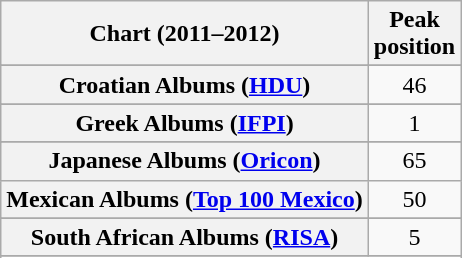<table class="wikitable sortable plainrowheaders" style="text-align:center">
<tr>
<th scope="col">Chart (2011–2012)</th>
<th scope="col">Peak<br>position</th>
</tr>
<tr>
</tr>
<tr>
</tr>
<tr>
</tr>
<tr>
</tr>
<tr>
</tr>
<tr>
<th scope="row">Croatian Albums (<a href='#'>HDU</a>)</th>
<td>46</td>
</tr>
<tr>
</tr>
<tr>
</tr>
<tr>
</tr>
<tr>
</tr>
<tr>
</tr>
<tr>
<th scope="row">Greek Albums (<a href='#'>IFPI</a>)</th>
<td>1</td>
</tr>
<tr>
</tr>
<tr>
</tr>
<tr>
<th scope="row">Japanese Albums (<a href='#'>Oricon</a>)</th>
<td>65</td>
</tr>
<tr>
<th scope="row">Mexican Albums (<a href='#'>Top 100 Mexico</a>)</th>
<td>50</td>
</tr>
<tr>
</tr>
<tr>
</tr>
<tr>
</tr>
<tr>
</tr>
<tr>
</tr>
<tr>
<th scope="row">South African Albums (<a href='#'>RISA</a>)</th>
<td>5</td>
</tr>
<tr>
</tr>
<tr>
</tr>
<tr>
</tr>
<tr>
</tr>
<tr>
</tr>
<tr>
</tr>
<tr>
</tr>
</table>
